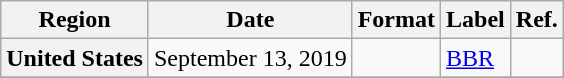<table class="wikitable plainrowheaders">
<tr>
<th scope="col">Region</th>
<th scope="col">Date</th>
<th scope="col">Format</th>
<th scope="col">Label</th>
<th scope="col">Ref.</th>
</tr>
<tr>
<th scope="row">United States</th>
<td>September 13, 2019</td>
<td></td>
<td><a href='#'>BBR</a></td>
<td></td>
</tr>
<tr>
</tr>
</table>
